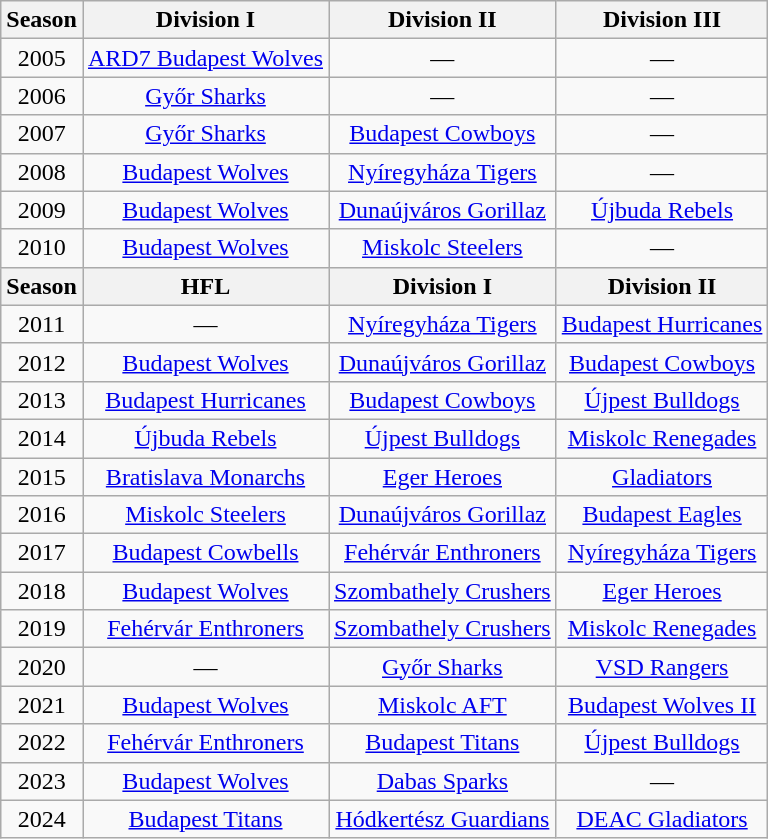<table class="wikitable" style="text-align:center">
<tr>
<th>Season</th>
<th>Division I</th>
<th>Division II</th>
<th>Division III</th>
</tr>
<tr align=center>
<td>2005</td>
<td><a href='#'>ARD7 Budapest Wolves</a></td>
<td>—</td>
<td>—</td>
</tr>
<tr align=center>
<td>2006</td>
<td><a href='#'>Győr Sharks</a></td>
<td>—</td>
<td>—</td>
</tr>
<tr align=center>
<td>2007</td>
<td><a href='#'>Győr Sharks</a></td>
<td><a href='#'>Budapest Cowboys</a></td>
<td>—</td>
</tr>
<tr align=center>
<td>2008</td>
<td><a href='#'>Budapest Wolves</a></td>
<td><a href='#'>Nyíregyháza Tigers</a></td>
<td>—</td>
</tr>
<tr align=center>
<td>2009</td>
<td><a href='#'>Budapest Wolves</a></td>
<td><a href='#'>Dunaújváros Gorillaz</a></td>
<td><a href='#'>Újbuda Rebels</a></td>
</tr>
<tr align=center>
<td>2010</td>
<td><a href='#'>Budapest Wolves</a></td>
<td><a href='#'>Miskolc Steelers</a></td>
<td>—</td>
</tr>
<tr>
<th>Season</th>
<th>HFL</th>
<th>Division I</th>
<th>Division II</th>
</tr>
<tr align=center>
<td>2011</td>
<td>—</td>
<td><a href='#'>Nyíregyháza Tigers</a></td>
<td><a href='#'>Budapest Hurricanes</a></td>
</tr>
<tr align=center>
<td>2012</td>
<td><a href='#'>Budapest Wolves</a></td>
<td><a href='#'>Dunaújváros Gorillaz</a></td>
<td><a href='#'>Budapest Cowboys</a></td>
</tr>
<tr align=center>
<td>2013</td>
<td><a href='#'>Budapest Hurricanes</a></td>
<td><a href='#'>Budapest Cowboys</a></td>
<td><a href='#'>Újpest Bulldogs</a></td>
</tr>
<tr align=center>
<td>2014</td>
<td><a href='#'>Újbuda Rebels</a></td>
<td><a href='#'>Újpest Bulldogs</a></td>
<td><a href='#'>Miskolc Renegades</a></td>
</tr>
<tr align=center>
<td>2015</td>
<td><a href='#'>Bratislava Monarchs</a></td>
<td><a href='#'>Eger Heroes</a></td>
<td><a href='#'>Gladiators</a></td>
</tr>
<tr align=center>
<td>2016</td>
<td><a href='#'>Miskolc Steelers</a></td>
<td><a href='#'>Dunaújváros Gorillaz</a></td>
<td><a href='#'>Budapest Eagles</a></td>
</tr>
<tr align=center>
<td>2017</td>
<td><a href='#'>Budapest Cowbells</a></td>
<td><a href='#'>Fehérvár Enthroners</a></td>
<td><a href='#'>Nyíregyháza Tigers</a></td>
</tr>
<tr align=center>
<td>2018</td>
<td><a href='#'>Budapest Wolves</a></td>
<td><a href='#'>Szombathely Crushers</a></td>
<td><a href='#'>Eger Heroes</a></td>
</tr>
<tr align=center>
<td>2019</td>
<td><a href='#'>Fehérvár Enthroners</a></td>
<td><a href='#'>Szombathely Crushers</a></td>
<td><a href='#'>Miskolc Renegades</a></td>
</tr>
<tr align=center>
<td>2020</td>
<td>—</td>
<td><a href='#'>Győr Sharks</a></td>
<td><a href='#'>VSD Rangers</a></td>
</tr>
<tr align=center>
<td>2021</td>
<td><a href='#'>Budapest Wolves</a></td>
<td><a href='#'>Miskolc AFT</a></td>
<td><a href='#'>Budapest Wolves II</a></td>
</tr>
<tr align=center>
<td>2022</td>
<td><a href='#'>Fehérvár Enthroners</a></td>
<td><a href='#'>Budapest Titans</a></td>
<td><a href='#'>Újpest Bulldogs</a></td>
</tr>
<tr>
<td>2023</td>
<td><a href='#'>Budapest Wolves</a></td>
<td><a href='#'>Dabas Sparks</a></td>
<td>—</td>
</tr>
<tr>
<td>2024</td>
<td><a href='#'>Budapest Titans</a></td>
<td><a href='#'>Hódkertész Guardians</a></td>
<td><a href='#'>DEAC Gladiators</a></td>
</tr>
</table>
